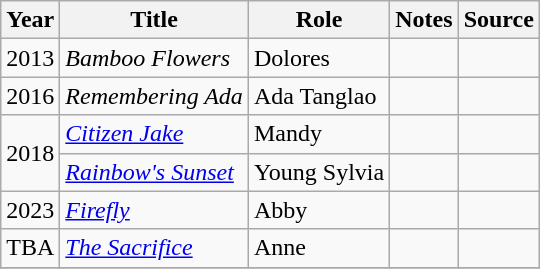<table class="wikitable sortable" >
<tr>
<th>Year</th>
<th>Title</th>
<th>Role</th>
<th class="unsortable">Notes </th>
<th class="unsortable">Source </th>
</tr>
<tr>
<td>2013</td>
<td><em>Bamboo Flowers</em></td>
<td>Dolores</td>
<td></td>
<td></td>
</tr>
<tr>
<td>2016</td>
<td><em>Remembering Ada</em></td>
<td>Ada Tanglao</td>
<td></td>
<td></td>
</tr>
<tr>
<td rowspan="2">2018</td>
<td><em><a href='#'>Citizen Jake</a></em></td>
<td>Mandy</td>
<td></td>
<td></td>
</tr>
<tr>
<td><em><a href='#'>Rainbow's Sunset</a></em></td>
<td>Young Sylvia</td>
<td></td>
<td></td>
</tr>
<tr>
<td>2023</td>
<td><a href='#'><em>Firefly</em></a></td>
<td>Abby</td>
<td></td>
<td></td>
</tr>
<tr>
<td>TBA</td>
<td><em><a href='#'>The Sacrifice</a></em></td>
<td>Anne</td>
<td></td>
<td></td>
</tr>
<tr>
</tr>
</table>
